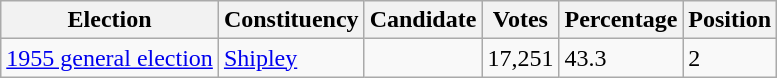<table class="wikitable sortable">
<tr>
<th>Election</th>
<th>Constituency</th>
<th>Candidate</th>
<th>Votes</th>
<th>Percentage</th>
<th>Position</th>
</tr>
<tr>
<td><a href='#'>1955 general election</a></td>
<td><a href='#'>Shipley</a></td>
<td></td>
<td>17,251</td>
<td>43.3</td>
<td>2</td>
</tr>
</table>
